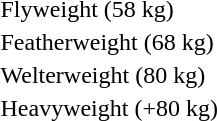<table>
<tr>
<td rowspan=2>Flyweight (58 kg)<br></td>
<td rowspan=2></td>
<td rowspan=2></td>
<td></td>
</tr>
<tr>
<td></td>
</tr>
<tr>
<td rowspan=2>Featherweight (68 kg)<br></td>
<td rowspan=2></td>
<td rowspan=2></td>
<td></td>
</tr>
<tr>
<td></td>
</tr>
<tr>
<td rowspan=2>Welterweight (80 kg)<br></td>
<td rowspan=2></td>
<td rowspan=2></td>
<td></td>
</tr>
<tr>
<td></td>
</tr>
<tr>
<td rowspan=2>Heavyweight (+80 kg)<br></td>
<td rowspan=2></td>
<td rowspan=2></td>
<td></td>
</tr>
<tr>
<td></td>
</tr>
</table>
